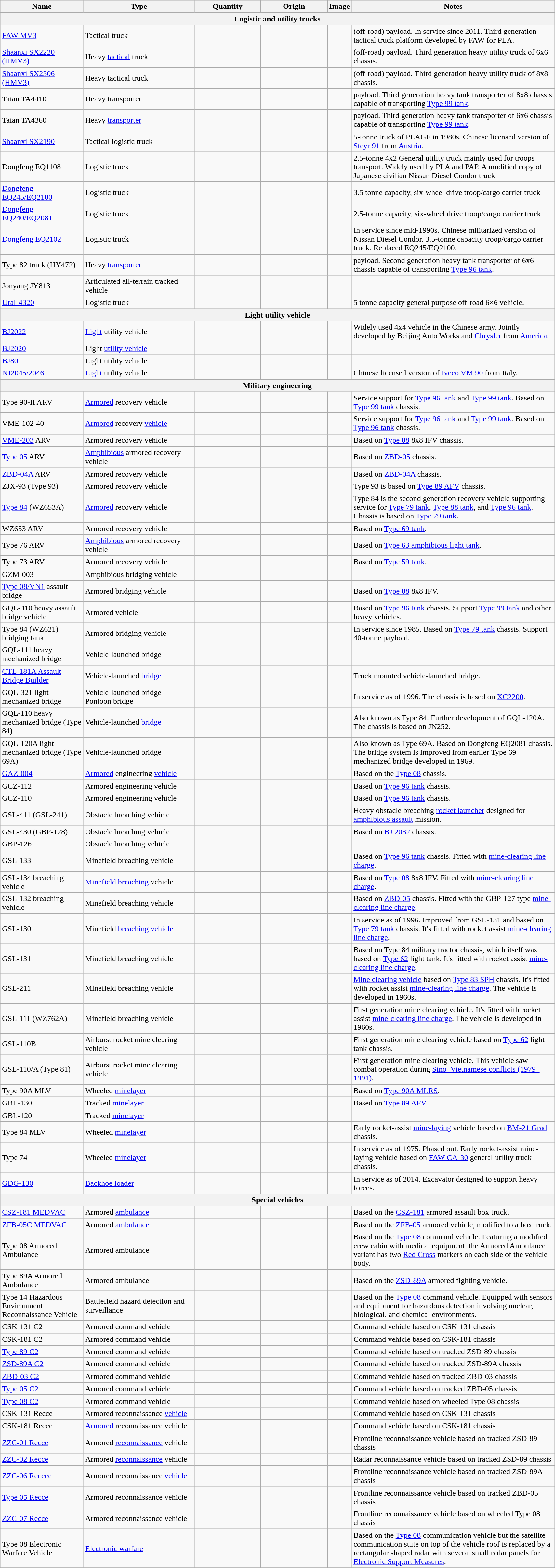<table class="wikitable" style="width:90%;">
<tr>
<th style="width:15%;">Name</th>
<th style="width:20%;">Type</th>
<th style="width:12%;">Quantity</th>
<th style="width:12%;">Origin</th>
<th>Image</th>
<th>Notes</th>
</tr>
<tr>
<th colspan="6">Logistic and utility trucks</th>
</tr>
<tr>
<td><a href='#'>FAW MV3</a></td>
<td>Tactical truck</td>
<td></td>
<td></td>
<td></td>
<td> (off-road) payload. In service since 2011. Third generation tactical truck platform developed by FAW for PLA.</td>
</tr>
<tr>
<td><a href='#'>Shaanxi SX2220 (HMV3)</a></td>
<td>Heavy <a href='#'>tactical</a> truck</td>
<td></td>
<td></td>
<td></td>
<td> (off-road) payload. Third generation heavy utility truck of 6x6 chassis.</td>
</tr>
<tr>
<td><a href='#'>Shaanxi SX2306 (HMV3)</a></td>
<td>Heavy tactical truck</td>
<td></td>
<td></td>
<td></td>
<td> (off-road) payload. Third generation heavy utility truck of 8x8 chassis.</td>
</tr>
<tr>
<td>Taian TA4410</td>
<td>Heavy transporter</td>
<td></td>
<td></td>
<td></td>
<td> payload. Third generation heavy tank transporter of 8x8 chassis capable of transporting <a href='#'>Type 99 tank</a>.</td>
</tr>
<tr>
<td>Taian TA4360</td>
<td>Heavy <a href='#'>transporter</a></td>
<td></td>
<td></td>
<td></td>
<td> payload. Third generation heavy tank transporter of 6x6 chassis capable of transporting <a href='#'>Type 99 tank</a>.</td>
</tr>
<tr>
<td><a href='#'>Shaanxi SX2190</a></td>
<td>Tactical logistic truck</td>
<td></td>
<td><br> </td>
<td></td>
<td>5-tonne truck of PLAGF in 1980s. Chinese licensed version of <a href='#'>Steyr 91</a> from <a href='#'>Austria</a>.</td>
</tr>
<tr>
<td>Dongfeng EQ1108</td>
<td>Logistic truck</td>
<td></td>
<td></td>
<td></td>
<td>2.5-tonne 4x2 General utility truck mainly used for troops transport. Widely used by PLA and PAP. A modified copy of Japanese civilian Nissan Diesel Condor truck.</td>
</tr>
<tr>
<td><a href='#'>Dongfeng EQ245/EQ2100</a></td>
<td>Logistic truck</td>
<td></td>
<td></td>
<td></td>
<td>3.5 tonne capacity, six-wheel drive troop/cargo carrier truck</td>
</tr>
<tr>
<td><a href='#'>Dongfeng EQ240/EQ2081</a></td>
<td>Logistic truck</td>
<td></td>
<td></td>
<td></td>
<td>2.5-tonne capacity, six-wheel drive troop/cargo carrier truck</td>
</tr>
<tr>
<td><a href='#'>Dongfeng EQ2102</a></td>
<td>Logistic truck</td>
<td></td>
<td></td>
<td></td>
<td>In service since mid-1990s. Chinese militarized version of Nissan Diesel Condor. 3.5-tonne capacity troop/cargo carrier truck. Replaced EQ245/EQ2100.</td>
</tr>
<tr>
<td>Type 82 truck (HY472)</td>
<td>Heavy <a href='#'>transporter</a></td>
<td></td>
<td></td>
<td></td>
<td> payload. Second generation heavy tank transporter of 6x6 chassis capable of transporting <a href='#'>Type 96 tank</a>.</td>
</tr>
<tr>
<td>Jonyang JY813</td>
<td>Articulated all-terrain tracked vehicle</td>
<td></td>
<td></td>
<td></td>
<td></td>
</tr>
<tr>
<td><a href='#'>Ural-4320</a></td>
<td>Logistic truck</td>
<td></td>
<td></td>
<td></td>
<td>5 tonne capacity general purpose off-road 6×6 vehicle.</td>
</tr>
<tr>
<th colspan="6">Light utility vehicle</th>
</tr>
<tr>
<td><a href='#'>BJ2022</a></td>
<td><a href='#'>Light</a> utility vehicle</td>
<td></td>
<td><br></td>
<td></td>
<td>Widely used 4x4 vehicle in the Chinese army. Jointly developed by Beijing Auto Works and <a href='#'>Chrysler</a> from <a href='#'>America</a>.</td>
</tr>
<tr>
<td><a href='#'>BJ2020</a></td>
<td>Light <a href='#'>utility vehicle</a></td>
<td></td>
<td></td>
<td></td>
<td></td>
</tr>
<tr>
<td><a href='#'>BJ80</a></td>
<td>Light utility vehicle</td>
<td></td>
<td></td>
<td></td>
<td></td>
</tr>
<tr>
<td><a href='#'>NJ2045/2046</a></td>
<td><a href='#'>Light</a> utility vehicle</td>
<td></td>
<td><br></td>
<td></td>
<td>Chinese licensed version of <a href='#'>Iveco VM 90</a> from Italy.</td>
</tr>
<tr>
<th colspan="6">Military engineering</th>
</tr>
<tr>
<td>Type 90-II ARV</td>
<td><a href='#'>Armored</a> recovery vehicle</td>
<td></td>
<td></td>
<td></td>
<td>Service support for <a href='#'>Type 96 tank</a> and <a href='#'>Type 99 tank</a>. Based on <a href='#'>Type 99 tank</a> chassis.</td>
</tr>
<tr>
<td>VME-102-40</td>
<td><a href='#'>Armored</a> recovery <a href='#'>vehicle</a></td>
<td></td>
<td></td>
<td></td>
<td>Service support for <a href='#'>Type 96 tank</a> and <a href='#'>Type 99 tank</a>. Based on <a href='#'>Type 96 tank</a> chassis.</td>
</tr>
<tr>
<td><a href='#'>VME-203</a> ARV</td>
<td>Armored recovery vehicle</td>
<td></td>
<td></td>
<td></td>
<td>Based on <a href='#'>Type 08</a> 8x8 IFV chassis.</td>
</tr>
<tr>
<td><a href='#'>Type 05</a> ARV</td>
<td><a href='#'>Amphibious</a> armored recovery vehicle</td>
<td></td>
<td></td>
<td></td>
<td>Based on <a href='#'>ZBD-05</a> chassis.</td>
</tr>
<tr>
<td><a href='#'>ZBD-04A</a> ARV</td>
<td>Armored recovery vehicle</td>
<td></td>
<td></td>
<td></td>
<td>Based on <a href='#'>ZBD-04A</a> chassis.</td>
</tr>
<tr>
<td>ZJX-93 (Type 93)</td>
<td>Armored recovery vehicle</td>
<td></td>
<td></td>
<td></td>
<td>Type 93 is based on <a href='#'>Type 89 AFV</a> chassis.</td>
</tr>
<tr>
<td><a href='#'>Type 84</a> (WZ653A)</td>
<td><a href='#'>Armored</a> recovery vehicle</td>
<td></td>
<td></td>
<td></td>
<td>Type 84 is the second generation recovery vehicle supporting service for <a href='#'>Type 79 tank</a>, <a href='#'>Type 88 tank</a>, and <a href='#'>Type 96 tank</a>. Chassis is based on <a href='#'>Type 79 tank</a>.</td>
</tr>
<tr>
<td>WZ653 ARV</td>
<td>Armored recovery vehicle</td>
<td></td>
<td></td>
<td></td>
<td>Based on <a href='#'>Type 69 tank</a>.</td>
</tr>
<tr>
<td>Type 76 ARV</td>
<td><a href='#'>Amphibious</a> armored recovery vehicle</td>
<td></td>
<td></td>
<td></td>
<td>Based on <a href='#'>Type 63 amphibious light tank</a>.</td>
</tr>
<tr>
<td>Type 73 ARV</td>
<td>Armored recovery vehicle</td>
<td></td>
<td></td>
<td></td>
<td>Based on <a href='#'>Type 59 tank</a>.</td>
</tr>
<tr>
<td>GZM-003</td>
<td>Amphibious bridging vehicle</td>
<td></td>
<td></td>
<td></td>
<td></td>
</tr>
<tr>
<td><a href='#'>Type 08/VN1</a> assault bridge</td>
<td>Armored bridging vehicle</td>
<td></td>
<td></td>
<td></td>
<td>Based on <a href='#'>Type 08</a> 8x8 IFV.</td>
</tr>
<tr>
<td>GQL-410 heavy assault bridge vehicle</td>
<td>Armored vehicle</td>
<td></td>
<td></td>
<td></td>
<td>Based on <a href='#'>Type 96 tank</a> chassis. Support <a href='#'>Type 99 tank</a> and other heavy vehicles.</td>
</tr>
<tr>
<td>Type 84 (WZ621) bridging tank</td>
<td>Armored bridging vehicle</td>
<td></td>
<td></td>
<td></td>
<td>In service since 1985. Based on <a href='#'>Type 79 tank</a> chassis. Support 40-tonne payload.</td>
</tr>
<tr>
<td>GQL-111 heavy mechanized bridge</td>
<td>Vehicle-launched bridge</td>
<td></td>
<td></td>
<td></td>
<td></td>
</tr>
<tr>
<td><a href='#'>CTL-181A Assault Bridge Builder</a></td>
<td>Vehicle-launched <a href='#'>bridge</a></td>
<td></td>
<td></td>
<td></td>
<td>Truck mounted vehicle-launched bridge.</td>
</tr>
<tr>
<td>GQL-321 light mechanized bridge</td>
<td>Vehicle-launched bridge<br>Pontoon bridge</td>
<td></td>
<td></td>
<td></td>
<td>In service as of 1996. The chassis is based on <a href='#'>XC2200</a>.</td>
</tr>
<tr>
<td>GQL-110 heavy mechanized bridge (Type 84)</td>
<td>Vehicle-launched <a href='#'>bridge</a></td>
<td></td>
<td></td>
<td></td>
<td>Also known as Type 84. Further development of GQL-120A. The chassis is based on JN252.</td>
</tr>
<tr>
<td>GQL-120A light mechanized bridge (Type 69A)</td>
<td>Vehicle-launched bridge</td>
<td></td>
<td></td>
<td></td>
<td>Also known as Type 69A. Based on Dongfeng EQ2081 chassis. The bridge system is improved from earlier Type 69 mechanized bridge developed in 1969.</td>
</tr>
<tr>
<td><a href='#'>GAZ-004</a></td>
<td><a href='#'>Armored</a> engineering <a href='#'>vehicle</a></td>
<td></td>
<td></td>
<td></td>
<td>Based on the <a href='#'>Type 08</a> chassis.</td>
</tr>
<tr>
<td>GCZ-112</td>
<td>Armored engineering vehicle</td>
<td></td>
<td></td>
<td></td>
<td>Based on <a href='#'>Type 96 tank</a> chassis.</td>
</tr>
<tr>
<td>GCZ-110</td>
<td>Armored engineering vehicle</td>
<td></td>
<td></td>
<td></td>
<td>Based on <a href='#'>Type 96 tank</a> chassis.</td>
</tr>
<tr>
<td>GSL-411 (GSL-241)</td>
<td>Obstacle breaching vehicle</td>
<td></td>
<td></td>
<td></td>
<td>Heavy obstacle breaching <a href='#'>rocket launcher</a> designed for <a href='#'>amphibious assault</a> mission.</td>
</tr>
<tr>
<td>GSL-430 (GBP-128)</td>
<td>Obstacle breaching vehicle</td>
<td></td>
<td></td>
<td></td>
<td>Based on <a href='#'>BJ 2032</a> chassis.</td>
</tr>
<tr>
<td>GBP-126</td>
<td>Obstacle breaching vehicle</td>
<td></td>
<td></td>
<td></td>
<td></td>
</tr>
<tr>
<td>GSL-133</td>
<td>Minefield breaching vehicle</td>
<td></td>
<td></td>
<td></td>
<td>Based on <a href='#'>Type 96 tank</a> chassis. Fitted with <a href='#'>mine-clearing line charge</a>.</td>
</tr>
<tr>
<td>GSL-134 breaching vehicle</td>
<td><a href='#'>Minefield</a> <a href='#'>breaching</a> vehicle</td>
<td></td>
<td></td>
<td></td>
<td>Based on <a href='#'>Type 08</a> 8x8 IFV. Fitted with <a href='#'>mine-clearing line charge</a>.</td>
</tr>
<tr>
<td>GSL-132 breaching vehicle</td>
<td>Minefield breaching vehicle</td>
<td></td>
<td></td>
<td></td>
<td>Based on <a href='#'>ZBD-05</a> chassis. Fitted with the GBP-127 type <a href='#'>mine-clearing line charge</a>.</td>
</tr>
<tr>
<td>GSL-130</td>
<td>Minefield <a href='#'>breaching vehicle</a></td>
<td></td>
<td></td>
<td></td>
<td>In service as of 1996. Improved from GSL-131 and based on <a href='#'>Type 79 tank</a> chassis. It's fitted with rocket assist <a href='#'>mine-clearing line charge</a>.</td>
</tr>
<tr>
<td>GSL-131</td>
<td>Minefield breaching vehicle</td>
<td></td>
<td></td>
<td></td>
<td>Based on Type 84 military tractor chassis, which itself was based on <a href='#'>Type 62</a> light tank. It's fitted with rocket assist <a href='#'>mine-clearing line charge</a>.</td>
</tr>
<tr>
<td>GSL-211</td>
<td>Minefield breaching vehicle</td>
<td></td>
<td></td>
<td></td>
<td><a href='#'>Mine clearing vehicle</a> based on <a href='#'>Type 83 SPH</a> chassis. It's fitted with rocket assist <a href='#'>mine-clearing line charge</a>. The vehicle is developed in 1960s.</td>
</tr>
<tr>
<td>GSL-111 (WZ762A)</td>
<td>Minefield breaching vehicle</td>
<td></td>
<td></td>
<td></td>
<td>First generation mine clearing vehicle. It's fitted with rocket assist <a href='#'>mine-clearing line charge</a>. The vehicle is developed in 1960s.</td>
</tr>
<tr>
<td>GSL-110B</td>
<td>Airburst rocket mine clearing vehicle</td>
<td></td>
<td></td>
<td></td>
<td>First generation mine clearing vehicle based on <a href='#'>Type 62</a> light tank chassis.</td>
</tr>
<tr>
<td>GSL-110/A (Type 81)</td>
<td>Airburst rocket mine clearing vehicle</td>
<td></td>
<td></td>
<td></td>
<td>First generation mine clearing vehicle. This vehicle saw combat operation during <a href='#'>Sino–Vietnamese conflicts (1979–1991)</a>.</td>
</tr>
<tr>
<td>Type 90A MLV</td>
<td>Wheeled <a href='#'>minelayer</a></td>
<td></td>
<td></td>
<td></td>
<td>Based on <a href='#'>Type 90A MLRS</a>.</td>
</tr>
<tr>
<td>GBL-130</td>
<td>Tracked <a href='#'>minelayer</a></td>
<td></td>
<td></td>
<td></td>
<td>Based on <a href='#'>Type 89 AFV</a></td>
</tr>
<tr>
<td>GBL-120</td>
<td>Tracked <a href='#'>minelayer</a></td>
<td></td>
<td></td>
<td></td>
<td></td>
</tr>
<tr>
<td>Type 84 MLV</td>
<td>Wheeled <a href='#'>minelayer</a></td>
<td></td>
<td></td>
<td></td>
<td>Early rocket-assist <a href='#'>mine-laying</a> vehicle based on <a href='#'>BM-21 Grad</a> chassis.</td>
</tr>
<tr>
<td>Type 74</td>
<td>Wheeled <a href='#'>minelayer</a></td>
<td></td>
<td></td>
<td></td>
<td>In service as of 1975. Phased out. Early rocket-assist mine-laying vehicle based on <a href='#'>FAW CA-30</a> general utility truck chassis.</td>
</tr>
<tr>
<td><a href='#'>GDG-130</a></td>
<td><a href='#'>Backhoe loader</a></td>
<td></td>
<td></td>
<td></td>
<td>In service as of 2014. Excavator designed to support heavy forces.</td>
</tr>
<tr>
<th colspan="6">Special vehicles</th>
</tr>
<tr>
<td><a href='#'>CSZ-181 MEDVAC</a></td>
<td>Armored <a href='#'>ambulance</a></td>
<td></td>
<td></td>
<td></td>
<td>Based on the <a href='#'>CSZ-181</a> armored assault box truck.</td>
</tr>
<tr>
<td><a href='#'>ZFB-05C MEDVAC</a></td>
<td>Armored <a href='#'>ambulance</a></td>
<td></td>
<td></td>
<td></td>
<td>Based on the <a href='#'>ZFB-05</a> armored vehicle, modified to a box truck.</td>
</tr>
<tr>
<td>Type 08 Armored Ambulance</td>
<td>Armored ambulance</td>
<td></td>
<td></td>
<td></td>
<td>Based on the <a href='#'>Type 08</a> command vehicle. Featuring a modified crew cabin with medical equipment, the Armored Ambulance variant has two <a href='#'>Red Cross</a> markers on each side of the vehicle body.</td>
</tr>
<tr>
<td>Type 89A Armored Ambulance</td>
<td>Armored ambulance</td>
<td></td>
<td></td>
<td></td>
<td>Based on the <a href='#'>ZSD-89A</a> armored fighting vehicle.</td>
</tr>
<tr>
<td>Type 14 Hazardous Environment Reconnaissance Vehicle</td>
<td>Battlefield hazard detection and surveillance</td>
<td></td>
<td></td>
<td></td>
<td>Based on the <a href='#'>Type 08</a> command vehicle. Equipped with sensors and equipment for hazardous detection involving nuclear, biological, and chemical environments.</td>
</tr>
<tr>
<td>CSK-131 C2</td>
<td>Armored command vehicle</td>
<td></td>
<td></td>
<td></td>
<td>Command vehicle based on CSK-131 chassis</td>
</tr>
<tr>
<td>CSK-181 C2</td>
<td>Armored command vehicle</td>
<td></td>
<td></td>
<td></td>
<td>Command vehicle based on CSK-181 chassis</td>
</tr>
<tr>
<td><a href='#'>Type 89 C2</a></td>
<td>Armored command vehicle</td>
<td></td>
<td></td>
<td></td>
<td>Command vehicle based on tracked ZSD-89 chassis</td>
</tr>
<tr>
<td><a href='#'>ZSD-89A C2</a></td>
<td>Armored command vehicle</td>
<td></td>
<td></td>
<td></td>
<td>Command vehicle based on tracked ZSD-89A chassis</td>
</tr>
<tr>
<td><a href='#'>ZBD-03 C2</a></td>
<td>Armored command vehicle</td>
<td></td>
<td></td>
<td></td>
<td>Command vehicle based on tracked ZBD-03 chassis</td>
</tr>
<tr>
<td><a href='#'>Type 05 C2</a></td>
<td>Armored command vehicle</td>
<td></td>
<td></td>
<td></td>
<td>Command vehicle based on tracked ZBD-05 chassis</td>
</tr>
<tr>
<td><a href='#'>Type 08 C2</a></td>
<td>Armored command vehicle</td>
<td></td>
<td></td>
<td></td>
<td>Command vehicle based on wheeled Type 08 chassis</td>
</tr>
<tr>
<td>CSK-131 Recce</td>
<td>Armored reconnaissance <a href='#'>vehicle</a></td>
<td></td>
<td></td>
<td></td>
<td>Command vehicle based on CSK-131 chassis</td>
</tr>
<tr>
<td>CSK-181 Recce</td>
<td><a href='#'>Armored</a> reconnaissance vehicle</td>
<td></td>
<td></td>
<td></td>
<td>Command vehicle based on CSK-181 chassis</td>
</tr>
<tr>
<td><a href='#'>ZZC-01 Recce</a></td>
<td>Armored <a href='#'>reconnaissance</a> vehicle</td>
<td></td>
<td></td>
<td></td>
<td>Frontline reconnaissance vehicle based on tracked ZSD-89 chassis</td>
</tr>
<tr>
<td><a href='#'>ZZC-02 Recce</a></td>
<td>Armored <a href='#'>reconnaissance</a> vehicle</td>
<td></td>
<td></td>
<td></td>
<td>Radar reconnaissance vehicle based on tracked ZSD-89 chassis</td>
</tr>
<tr>
<td><a href='#'>ZZC-06 Reccce</a></td>
<td>Armored reconnaissance <a href='#'>vehicle</a></td>
<td></td>
<td></td>
<td></td>
<td>Frontline reconnaissance vehicle based on tracked ZSD-89A chassis</td>
</tr>
<tr>
<td><a href='#'>Type 05 Recce</a></td>
<td>Armored reconnaissance vehicle</td>
<td></td>
<td></td>
<td></td>
<td>Frontline reconnaissance vehicle based on tracked ZBD-05 chassis</td>
</tr>
<tr>
<td><a href='#'>ZZC-07 Recce</a></td>
<td>Armored reconnaissance vehicle</td>
<td></td>
<td></td>
<td></td>
<td>Frontline reconnaissance vehicle based on wheeled Type 08 chassis</td>
</tr>
<tr>
<td>Type 08 Electronic Warfare Vehicle</td>
<td><a href='#'>Electronic warfare</a></td>
<td></td>
<td></td>
<td></td>
<td>Based on the <a href='#'>Type 08</a> communication vehicle but the satellite communication suite on top of the vehicle roof is replaced by a rectangular shaped radar with several small radar panels for <a href='#'>Electronic Support Measures</a>.</td>
</tr>
<tr>
</tr>
</table>
